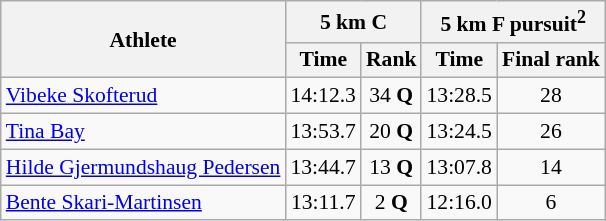<table class="wikitable" border="1" style="font-size:90%">
<tr>
<th rowspan=2>Athlete</th>
<th colspan=2>5 km C</th>
<th colspan=2>5 km F pursuit<sup>2</sup></th>
</tr>
<tr>
<th>Time</th>
<th>Rank</th>
<th>Time</th>
<th>Final rank</th>
</tr>
<tr>
<td><a href='#'>Vibeke Skofterud</a></td>
<td align=center>14:12.3</td>
<td align=center>34 <strong>Q</strong></td>
<td align=center>13:28.5</td>
<td align=center>28</td>
</tr>
<tr>
<td><a href='#'>Tina Bay</a></td>
<td align=center>13:53.7</td>
<td align=center>20 <strong>Q</strong></td>
<td align=center>13:24.5</td>
<td align=center>26</td>
</tr>
<tr>
<td><a href='#'>Hilde Gjermundshaug Pedersen</a></td>
<td align=center>13:44.7</td>
<td align=center>13 <strong>Q</strong></td>
<td align=center>13:07.8</td>
<td align=center>14</td>
</tr>
<tr>
<td><a href='#'>Bente Skari-Martinsen</a></td>
<td align=center>13:11.7</td>
<td align=center>2 <strong>Q</strong></td>
<td align=center>12:16.0</td>
<td align=center>6</td>
</tr>
</table>
